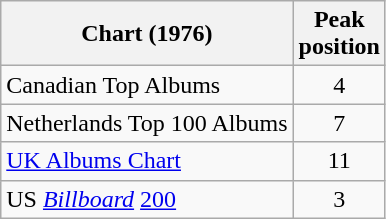<table class="wikitable sortable">
<tr>
<th scope="col">Chart (1976)</th>
<th scope="col">Peak<br>position</th>
</tr>
<tr>
<td>Canadian Top Albums</td>
<td style="text-align:center;">4</td>
</tr>
<tr>
<td>Netherlands Top 100 Albums</td>
<td style="text-align:center;">7</td>
</tr>
<tr>
<td><a href='#'>UK Albums Chart</a></td>
<td style="text-align:center;">11</td>
</tr>
<tr>
<td>US <em><a href='#'>Billboard</a></em> <a href='#'>200</a></td>
<td style="text-align:center;">3</td>
</tr>
</table>
